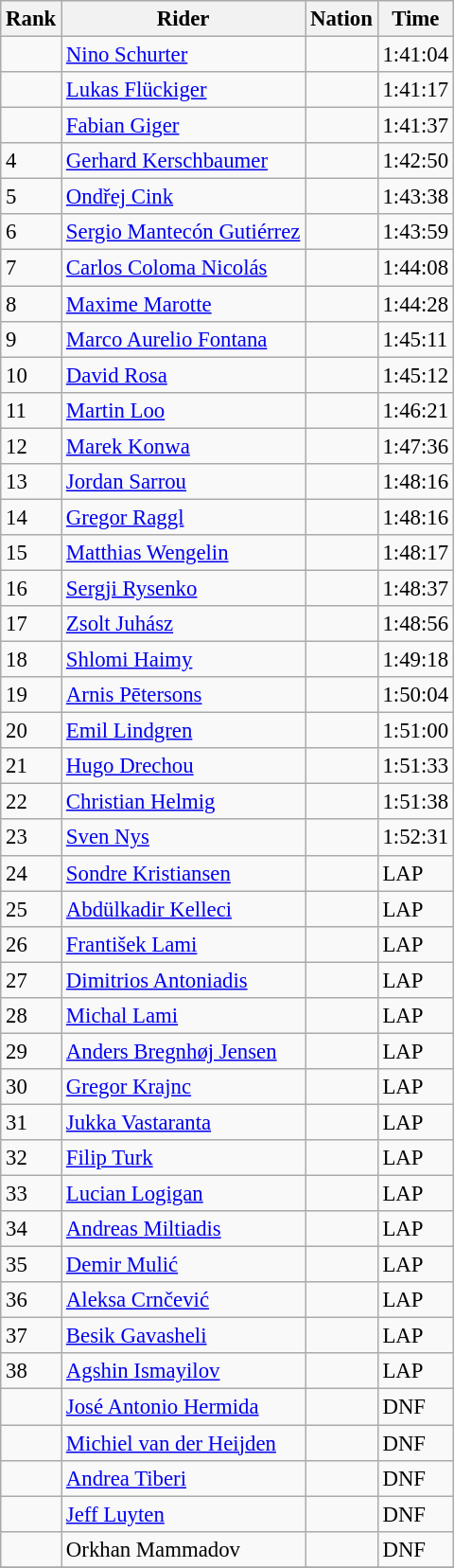<table class="wikitable" style="font-size:95%" style="width:35em;">
<tr>
<th>Rank</th>
<th>Rider</th>
<th>Nation</th>
<th>Time</th>
</tr>
<tr>
<td></td>
<td><a href='#'>Nino Schurter</a></td>
<td></td>
<td>1:41:04</td>
</tr>
<tr>
<td></td>
<td><a href='#'>Lukas Flückiger</a></td>
<td></td>
<td>1:41:17</td>
</tr>
<tr>
<td></td>
<td><a href='#'>Fabian Giger</a></td>
<td></td>
<td>1:41:37</td>
</tr>
<tr>
<td>4</td>
<td><a href='#'>Gerhard Kerschbaumer</a></td>
<td></td>
<td>1:42:50</td>
</tr>
<tr>
<td>5</td>
<td><a href='#'>Ondřej Cink</a></td>
<td></td>
<td>1:43:38</td>
</tr>
<tr>
<td>6</td>
<td><a href='#'>Sergio Mantecón Gutiérrez</a></td>
<td></td>
<td>1:43:59</td>
</tr>
<tr>
<td>7</td>
<td><a href='#'>Carlos Coloma Nicolás</a></td>
<td></td>
<td>1:44:08</td>
</tr>
<tr>
<td>8</td>
<td><a href='#'>Maxime Marotte</a></td>
<td></td>
<td>1:44:28</td>
</tr>
<tr>
<td>9</td>
<td><a href='#'>Marco Aurelio Fontana</a></td>
<td></td>
<td>1:45:11</td>
</tr>
<tr>
<td>10</td>
<td><a href='#'>David Rosa</a></td>
<td></td>
<td>1:45:12</td>
</tr>
<tr>
<td>11</td>
<td><a href='#'>Martin Loo</a></td>
<td></td>
<td>1:46:21</td>
</tr>
<tr>
<td>12</td>
<td><a href='#'>Marek Konwa</a></td>
<td></td>
<td>1:47:36</td>
</tr>
<tr>
<td>13</td>
<td><a href='#'>Jordan Sarrou</a></td>
<td></td>
<td>1:48:16</td>
</tr>
<tr>
<td>14</td>
<td><a href='#'>Gregor Raggl</a></td>
<td></td>
<td>1:48:16</td>
</tr>
<tr>
<td>15</td>
<td><a href='#'>Matthias Wengelin</a></td>
<td></td>
<td>1:48:17</td>
</tr>
<tr>
<td>16</td>
<td><a href='#'>Sergji Rysenko</a></td>
<td></td>
<td>1:48:37</td>
</tr>
<tr>
<td>17</td>
<td><a href='#'>Zsolt Juhász</a></td>
<td></td>
<td>1:48:56</td>
</tr>
<tr>
<td>18</td>
<td><a href='#'>Shlomi Haimy</a></td>
<td></td>
<td>1:49:18</td>
</tr>
<tr>
<td>19</td>
<td><a href='#'>Arnis Pētersons</a></td>
<td></td>
<td>1:50:04</td>
</tr>
<tr>
<td>20</td>
<td><a href='#'>Emil Lindgren</a></td>
<td></td>
<td>1:51:00</td>
</tr>
<tr>
<td>21</td>
<td><a href='#'>Hugo Drechou</a></td>
<td></td>
<td>1:51:33</td>
</tr>
<tr>
<td>22</td>
<td><a href='#'>Christian Helmig</a></td>
<td></td>
<td>1:51:38</td>
</tr>
<tr>
<td>23</td>
<td><a href='#'>Sven Nys</a></td>
<td></td>
<td>1:52:31</td>
</tr>
<tr>
<td>24</td>
<td><a href='#'>Sondre Kristiansen</a></td>
<td></td>
<td>LAP</td>
</tr>
<tr>
<td>25</td>
<td><a href='#'>Abdülkadir Kelleci</a></td>
<td></td>
<td>LAP</td>
</tr>
<tr>
<td>26</td>
<td><a href='#'>František Lami</a></td>
<td></td>
<td>LAP</td>
</tr>
<tr>
<td>27</td>
<td><a href='#'>Dimitrios Antoniadis</a></td>
<td></td>
<td>LAP</td>
</tr>
<tr>
<td>28</td>
<td><a href='#'>Michal Lami</a></td>
<td></td>
<td>LAP</td>
</tr>
<tr>
<td>29</td>
<td><a href='#'>Anders Bregnhøj Jensen</a></td>
<td></td>
<td>LAP</td>
</tr>
<tr>
<td>30</td>
<td><a href='#'>Gregor Krajnc</a></td>
<td></td>
<td>LAP</td>
</tr>
<tr>
<td>31</td>
<td><a href='#'>Jukka Vastaranta</a></td>
<td></td>
<td>LAP</td>
</tr>
<tr>
<td>32</td>
<td><a href='#'>Filip Turk</a></td>
<td></td>
<td>LAP</td>
</tr>
<tr>
<td>33</td>
<td><a href='#'>Lucian Logigan</a></td>
<td></td>
<td>LAP</td>
</tr>
<tr>
<td>34</td>
<td><a href='#'>Andreas Miltiadis</a></td>
<td></td>
<td>LAP</td>
</tr>
<tr>
<td>35</td>
<td><a href='#'>Demir Mulić</a></td>
<td></td>
<td>LAP</td>
</tr>
<tr>
<td>36</td>
<td><a href='#'>Aleksa Crnčević</a></td>
<td></td>
<td>LAP</td>
</tr>
<tr>
<td>37</td>
<td><a href='#'>Besik Gavasheli</a></td>
<td></td>
<td>LAP</td>
</tr>
<tr>
<td>38</td>
<td><a href='#'>Agshin Ismayilov</a></td>
<td></td>
<td>LAP</td>
</tr>
<tr>
<td></td>
<td><a href='#'>José Antonio Hermida</a></td>
<td></td>
<td>DNF</td>
</tr>
<tr>
<td></td>
<td><a href='#'>Michiel van der Heijden</a></td>
<td></td>
<td>DNF</td>
</tr>
<tr>
<td></td>
<td><a href='#'>Andrea Tiberi</a></td>
<td></td>
<td>DNF</td>
</tr>
<tr>
<td></td>
<td><a href='#'>Jeff Luyten</a></td>
<td></td>
<td>DNF</td>
</tr>
<tr>
<td></td>
<td>Orkhan Mammadov</td>
<td></td>
<td>DNF</td>
</tr>
<tr>
</tr>
</table>
